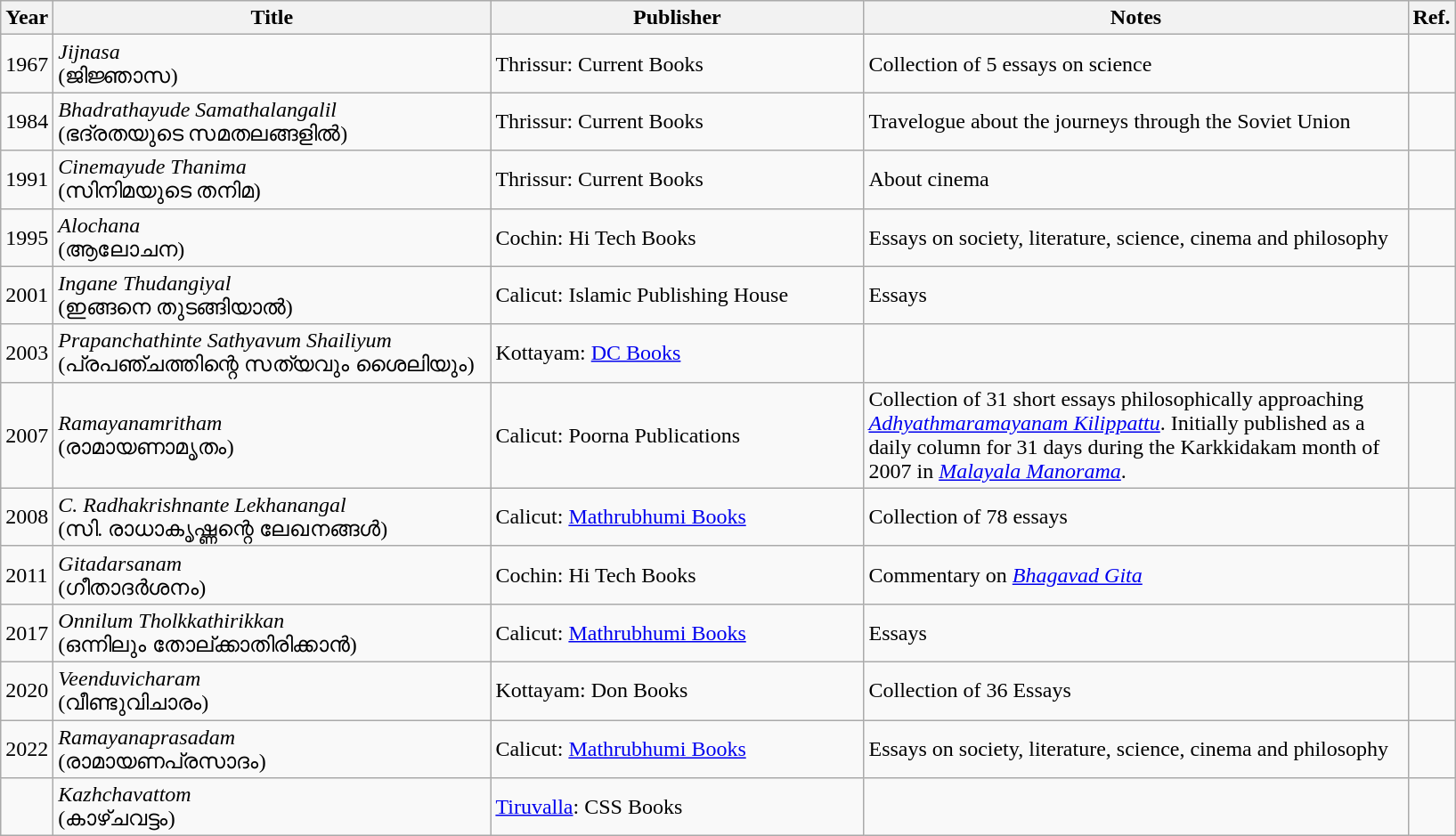<table class="wikitable">
<tr>
<th>Year</th>
<th ! style=width:20em>Title</th>
<th ! style=width:17em>Publisher</th>
<th ! style=width:25em>Notes</th>
<th>Ref.</th>
</tr>
<tr>
<td>1967</td>
<td><em>Jijnasa</em><br>(ജിജ്ഞാസ)</td>
<td>Thrissur: Current Books</td>
<td>Collection of 5 essays on science</td>
<td></td>
</tr>
<tr>
<td>1984</td>
<td><em>Bhadrathayude Samathalangalil</em><br>(ഭദ്രതയുടെ സമതലങ്ങളിൽ)</td>
<td>Thrissur: Current Books</td>
<td>Travelogue about the journeys through the Soviet Union</td>
<td></td>
</tr>
<tr>
<td>1991</td>
<td><em>Cinemayude Thanima</em><br>(സിനിമയുടെ തനിമ)</td>
<td>Thrissur: Current Books</td>
<td>About cinema</td>
<td></td>
</tr>
<tr>
<td>1995</td>
<td><em>Alochana</em><br>(ആലോചന)</td>
<td>Cochin: Hi Tech Books</td>
<td>Essays on society, literature, science, cinema and philosophy</td>
<td></td>
</tr>
<tr>
<td>2001</td>
<td><em>Ingane Thudangiyal</em><br>(ഇങ്ങനെ തുടങ്ങിയാല്‍)</td>
<td>Calicut: Islamic Publishing House</td>
<td>Essays</td>
<td></td>
</tr>
<tr>
<td>2003</td>
<td><em>Prapanchathinte Sathyavum Shailiyum</em><br>(പ്രപഞ്ചത്തിന്റെ സത്യവും ശൈലിയും)</td>
<td>Kottayam: <a href='#'>DC Books</a></td>
<td></td>
<td></td>
</tr>
<tr>
<td>2007</td>
<td><em>Ramayanamritham</em><br>(രാമായണാമൃതം)</td>
<td>Calicut: Poorna Publications</td>
<td>Collection of 31 short essays philosophically approaching <em><a href='#'>Adhyathmaramayanam Kilippattu</a></em>. Initially published as a daily column for 31 days during the Karkkidakam month of 2007 in <em><a href='#'>Malayala Manorama</a></em>.</td>
<td></td>
</tr>
<tr>
<td>2008</td>
<td><em>C. Radhakrishnante Lekhanangal</em><br>(സി. രാധാകൃഷ്ണന്റെ ലേഖനങ്ങൾ)</td>
<td>Calicut: <a href='#'>Mathrubhumi Books</a></td>
<td>Collection of 78 essays</td>
<td></td>
</tr>
<tr>
<td>2011</td>
<td><em>Gitadarsanam</em><br>(ഗീതാദർശനം)</td>
<td>Cochin: Hi Tech Books</td>
<td>Commentary on <em><a href='#'>Bhagavad Gita</a></em></td>
<td></td>
</tr>
<tr>
<td>2017</td>
<td><em>Onnilum Tholkkathirikkan</em><br>(ഒന്നിലും തോല്ക്കാതിരിക്കാന്‍)</td>
<td>Calicut: <a href='#'>Mathrubhumi Books</a></td>
<td>Essays</td>
<td></td>
</tr>
<tr>
<td>2020</td>
<td><em>Veenduvicharam</em><br>(വീണ്ടുവിചാരം)</td>
<td>Kottayam: Don Books</td>
<td>Collection of 36 Essays</td>
<td></td>
</tr>
<tr>
<td>2022</td>
<td><em>Ramayanaprasadam</em><br>(രാമായണപ്രസാദം)</td>
<td>Calicut: <a href='#'>Mathrubhumi Books</a></td>
<td>Essays on society, literature, science, cinema and philosophy</td>
<td></td>
</tr>
<tr>
<td></td>
<td><em>Kazhchavattom</em><br>(കാഴ്ചവട്ടം)</td>
<td><a href='#'>Tiruvalla</a>: CSS Books</td>
<td></td>
<td></td>
</tr>
</table>
